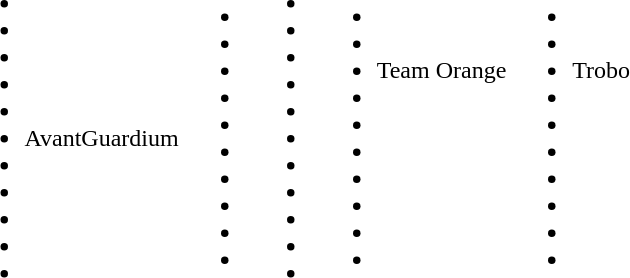<table>
<tr>
<td><br><ul><li></li><li> </li><li></li><li></li><li></li><li>AvantGuardium</li><li></li><li></li><li></li><li></li><li> </li></ul></td>
<td><br><ul><li> </li><li></li><li></li><li></li><li></li><li></li><li></li><li></li><li></li><li></li></ul></td>
<td><br><ul><li></li><li></li><li></li><li></li><li></li><li></li><li> </li><li></li><li></li><li> </li><li></li></ul></td>
<td><br><ul><li></li><li></li><li>Team Orange</li><li></li><li> </li><li></li><li></li><li></li><li></li><li> </li></ul></td>
<td><br><ul><li></li><li></li><li>Trobo</li><li></li><li></li><li></li><li></li><li></li><li> </li><li></li></ul></td>
</tr>
</table>
